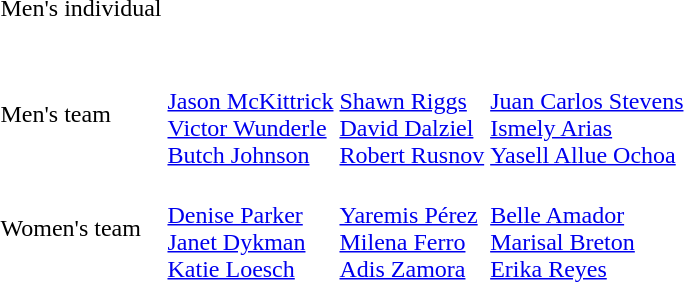<table>
<tr>
<td>Men's individual<br></td>
<td></td>
<td></td>
<td></td>
</tr>
<tr>
<td><br></td>
<td></td>
<td></td>
<td></td>
</tr>
<tr>
<td>Men's team<br></td>
<td><br><a href='#'>Jason McKittrick</a><br><a href='#'>Victor Wunderle</a><br><a href='#'>Butch Johnson</a></td>
<td><br><a href='#'>Shawn Riggs</a><br><a href='#'>David Dalziel</a><br><a href='#'>Robert Rusnov</a></td>
<td><br><a href='#'>Juan Carlos Stevens</a><br><a href='#'>Ismely Arias</a><br><a href='#'>Yasell Allue Ochoa</a></td>
</tr>
<tr>
<td>Women's team<br></td>
<td><br><a href='#'>Denise Parker</a><br><a href='#'>Janet Dykman</a><br><a href='#'>Katie Loesch</a></td>
<td><br><a href='#'>Yaremis Pérez</a><br><a href='#'>Milena Ferro</a><br><a href='#'>Adis Zamora</a></td>
<td><br><a href='#'>Belle Amador</a><br><a href='#'>Marisal Breton</a><br><a href='#'>Erika Reyes</a></td>
</tr>
</table>
